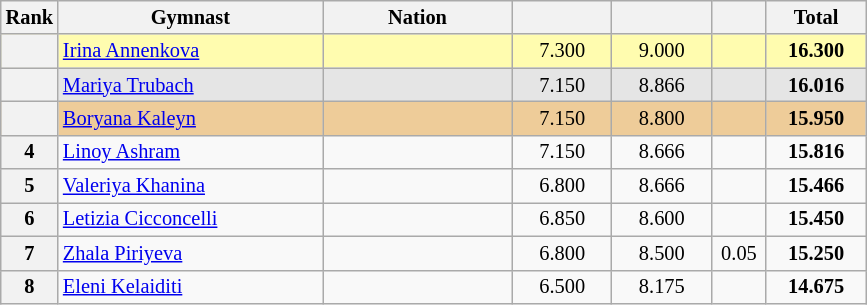<table class="wikitable sortable" style="text-align:center; font-size:85%">
<tr>
<th scope="col" style="width:20px;">Rank</th>
<th ! scope="col" style="width:170px;">Gymnast</th>
<th ! scope="col" style="width:120px;">Nation</th>
<th ! scope="col" style="width:60px;"></th>
<th ! scope="col" style="width:60px;"></th>
<th ! scope="col" style="width:30px;"></th>
<th ! scope="col" style="width:60px;">Total</th>
</tr>
<tr bgcolor=fffcaf>
<th scope=row></th>
<td align=left><a href='#'>Irina Annenkova</a></td>
<td style="text-align:left;"></td>
<td>7.300</td>
<td>9.000</td>
<td></td>
<td><strong>16.300</strong></td>
</tr>
<tr bgcolor=e5e5e5>
<th scope=row></th>
<td align=left><a href='#'>Mariya Trubach</a></td>
<td style="text-align:left;"></td>
<td>7.150</td>
<td>8.866</td>
<td></td>
<td><strong>16.016</strong></td>
</tr>
<tr bgcolor=eecc99>
<th scope=row></th>
<td align=left><a href='#'>Boryana Kaleyn</a></td>
<td style="text-align:left;"></td>
<td>7.150</td>
<td>8.800</td>
<td></td>
<td><strong>15.950</strong></td>
</tr>
<tr>
<th scope=row>4</th>
<td align=left><a href='#'>Linoy Ashram</a></td>
<td style="text-align:left;"></td>
<td>7.150</td>
<td>8.666</td>
<td></td>
<td><strong>15.816</strong></td>
</tr>
<tr>
<th scope=row>5</th>
<td align=left><a href='#'>Valeriya Khanina</a></td>
<td style="text-align:left;"></td>
<td>6.800</td>
<td>8.666</td>
<td></td>
<td><strong>15.466</strong></td>
</tr>
<tr>
<th scope=row>6</th>
<td align=left><a href='#'>Letizia Cicconcelli</a></td>
<td style="text-align:left;"></td>
<td>6.850</td>
<td>8.600</td>
<td></td>
<td><strong>15.450</strong></td>
</tr>
<tr>
<th scope=row>7</th>
<td align=left><a href='#'>Zhala Piriyeva</a></td>
<td style="text-align:left;"></td>
<td>6.800</td>
<td>8.500</td>
<td>0.05</td>
<td><strong>15.250</strong></td>
</tr>
<tr>
<th scope=row>8</th>
<td align=left><a href='#'>Eleni Kelaiditi</a></td>
<td style="text-align:left;"></td>
<td>6.500</td>
<td>8.175</td>
<td></td>
<td><strong>14.675</strong></td>
</tr>
</table>
